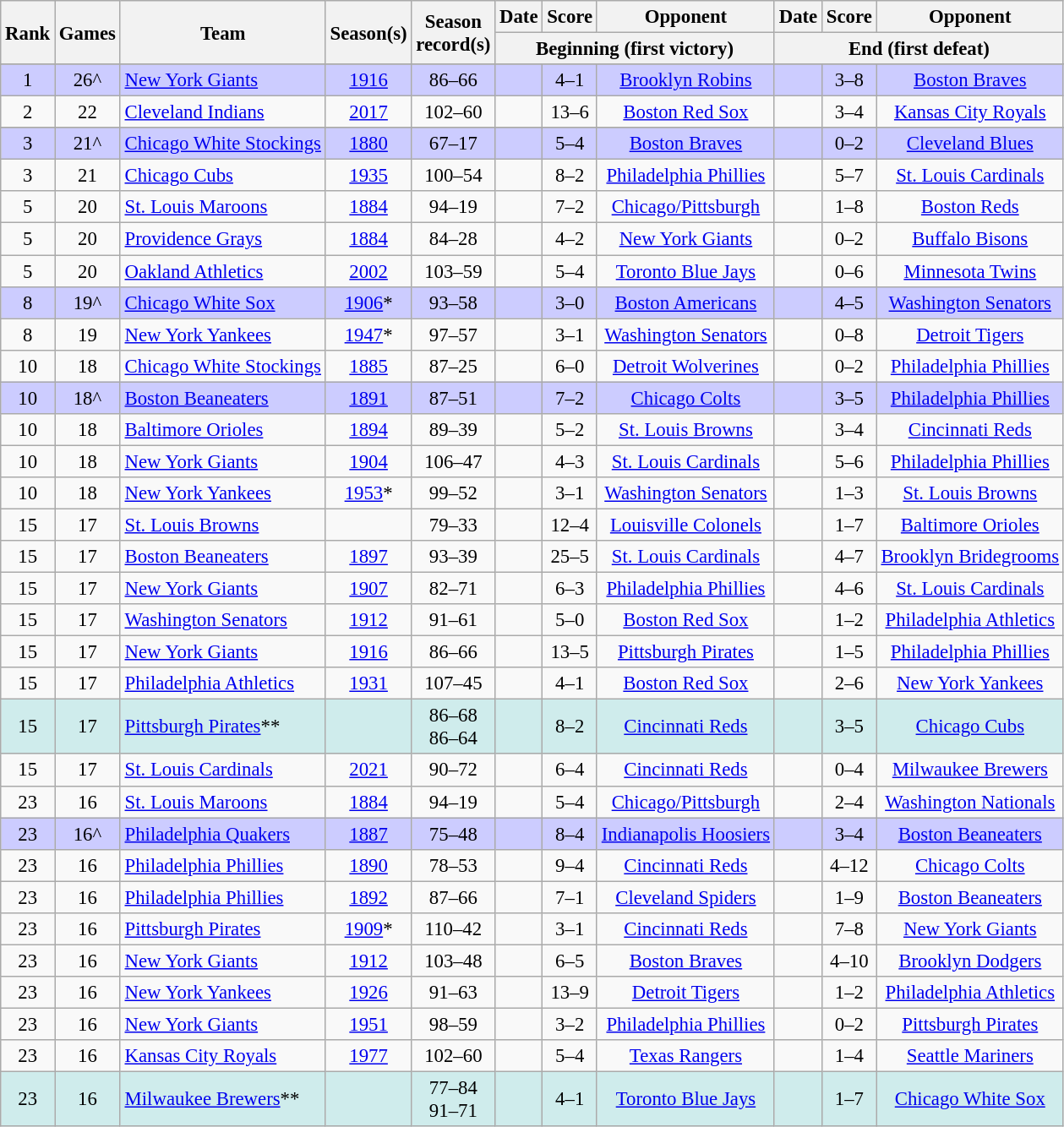<table class="wikitable sortable" style="font-size:95%">
<tr>
<th rowspan="2">Rank</th>
<th rowspan="2">Games</th>
<th rowspan="2">Team</th>
<th rowspan="2">Season(s)</th>
<th rowspan="2">Season<br>record(s)</th>
<th>Date</th>
<th class="unsortable">Score</th>
<th>Opponent</th>
<th>Date</th>
<th class="unsortable">Score</th>
<th>Opponent</th>
</tr>
<tr class="unsortable">
<th colspan="3">Beginning (first victory)</th>
<th colspan="3">End (first defeat)</th>
</tr>
<tr>
</tr>
<tr bgcolor="#ccccff">
<td align="center">1</td>
<td align="center">26^</td>
<td><a href='#'>New York Giants</a></td>
<td align="center"><a href='#'>1916</a></td>
<td align="center">86–66</td>
<td align="center"></td>
<td align="center">4–1</td>
<td align="center"><a href='#'>Brooklyn Robins</a></td>
<td align="center"></td>
<td align="center">3–8</td>
<td align="center"><a href='#'>Boston Braves</a></td>
</tr>
<tr>
<td align="center">2</td>
<td align="center">22</td>
<td><a href='#'>Cleveland Indians</a></td>
<td align="center"><a href='#'>2017</a></td>
<td align="center">102–60</td>
<td align="center"></td>
<td align="center">13–6</td>
<td align="center"><a href='#'>Boston Red Sox</a></td>
<td align="center"></td>
<td align="center">3–4</td>
<td align="center"><a href='#'>Kansas City Royals</a></td>
</tr>
<tr>
</tr>
<tr bgcolor="#ccccff">
<td align="center">3 </td>
<td align="center">21^</td>
<td><a href='#'>Chicago White Stockings</a></td>
<td align="center"><a href='#'>1880</a></td>
<td align="center">67–17</td>
<td align="center"></td>
<td align="center">5–4</td>
<td align="center"><a href='#'>Boston Braves</a></td>
<td align="center"></td>
<td align="center">0–2</td>
<td align="center"><a href='#'>Cleveland Blues</a></td>
</tr>
<tr>
<td align="center">3 </td>
<td align="center">21</td>
<td><a href='#'>Chicago Cubs</a></td>
<td align="center"><a href='#'>1935</a></td>
<td align="center">100–54</td>
<td align="center"></td>
<td align="center">8–2</td>
<td align="center"><a href='#'>Philadelphia Phillies</a></td>
<td align="center"></td>
<td align="center">5–7 </td>
<td align="center"><a href='#'>St. Louis Cardinals</a></td>
</tr>
<tr>
<td align="center">5 </td>
<td align="center">20</td>
<td><a href='#'>St. Louis Maroons</a></td>
<td align="center"><a href='#'>1884</a></td>
<td align="center">94–19</td>
<td align="center"></td>
<td align="center">7–2</td>
<td align="center"><a href='#'>Chicago/Pittsburgh</a></td>
<td align="center"></td>
<td align="center">1–8</td>
<td align="center"><a href='#'>Boston Reds</a></td>
</tr>
<tr>
<td align="center">5 </td>
<td align="center">20</td>
<td><a href='#'>Providence Grays</a></td>
<td align="center"><a href='#'>1884</a></td>
<td align="center">84–28</td>
<td align="center"></td>
<td align="center">4–2</td>
<td align="center"><a href='#'>New York Giants</a></td>
<td align="center"></td>
<td align="center">0–2</td>
<td align="center"><a href='#'>Buffalo Bisons</a></td>
</tr>
<tr>
<td align="center">5 </td>
<td align="center">20</td>
<td><a href='#'>Oakland Athletics</a></td>
<td align="center"><a href='#'>2002</a></td>
<td align="center">103–59</td>
<td align="center"></td>
<td align="center">5–4</td>
<td align="center"><a href='#'>Toronto Blue Jays</a></td>
<td align="center"></td>
<td align="center">0–6</td>
<td align="center"><a href='#'>Minnesota Twins</a></td>
</tr>
<tr bgcolor="#ccccff">
<td align="center">8 </td>
<td align="center">19^</td>
<td><a href='#'>Chicago White Sox</a></td>
<td align="center"><a href='#'>1906</a>*</td>
<td align="center">93–58</td>
<td align="center"></td>
<td align="center">3–0</td>
<td align="center"><a href='#'>Boston Americans</a></td>
<td align="center"></td>
<td align="center">4–5</td>
<td align="center"><a href='#'>Washington Senators</a></td>
</tr>
<tr>
<td align="center">8 </td>
<td align="center">19</td>
<td><a href='#'>New York Yankees</a></td>
<td align="center"><a href='#'>1947</a>*</td>
<td align="center">97–57</td>
<td align="center"></td>
<td align="center">3–1</td>
<td align="center"><a href='#'>Washington Senators</a></td>
<td align="center"></td>
<td align="center">0–8</td>
<td align="center"><a href='#'>Detroit Tigers</a></td>
</tr>
<tr>
<td align="center">10 </td>
<td align="center">18</td>
<td><a href='#'>Chicago White Stockings</a></td>
<td align="center"><a href='#'>1885</a></td>
<td align="center">87–25</td>
<td align="center"></td>
<td align="center">6–0</td>
<td align="center"><a href='#'>Detroit Wolverines</a></td>
<td align="center"></td>
<td align="center">0–2</td>
<td align="center"><a href='#'>Philadelphia Phillies</a></td>
</tr>
<tr bgcolor="#ccccff">
<td align="center">10 </td>
<td align="center">18^</td>
<td><a href='#'>Boston Beaneaters</a></td>
<td align="center"><a href='#'>1891</a></td>
<td align="center">87–51</td>
<td align="center"></td>
<td align="center">7–2</td>
<td align="center"><a href='#'>Chicago Colts</a></td>
<td align="center"></td>
<td align="center">3–5</td>
<td align="center"><a href='#'>Philadelphia Phillies</a></td>
</tr>
<tr>
<td align="center">10 </td>
<td align="center">18</td>
<td><a href='#'>Baltimore Orioles</a></td>
<td align="center"><a href='#'>1894</a></td>
<td align="center">89–39</td>
<td align="center"></td>
<td align="center">5–2</td>
<td align="center"><a href='#'>St. Louis Browns</a></td>
<td align="center"></td>
<td align="center">3–4</td>
<td align="center"><a href='#'>Cincinnati Reds</a></td>
</tr>
<tr>
<td align="center">10 </td>
<td align="center">18</td>
<td><a href='#'>New York Giants</a></td>
<td align="center"><a href='#'>1904</a></td>
<td align="center">106–47</td>
<td align="center"></td>
<td align="center">4–3</td>
<td align="center"><a href='#'>St. Louis Cardinals</a></td>
<td align="center"></td>
<td align="center">5–6</td>
<td align="center"><a href='#'>Philadelphia Phillies</a></td>
</tr>
<tr>
<td align="center">10 </td>
<td align="center">18</td>
<td><a href='#'>New York Yankees</a></td>
<td align="center"><a href='#'>1953</a>*</td>
<td align="center">99–52</td>
<td align="center"></td>
<td align="center">3–1</td>
<td align="center"><a href='#'>Washington Senators</a></td>
<td align="center"></td>
<td align="center">1–3</td>
<td align="center"><a href='#'>St. Louis Browns</a></td>
</tr>
<tr>
<td align="center">15 </td>
<td align="center">17</td>
<td><a href='#'>St. Louis Browns</a></td>
<td align="center"></td>
<td align="center">79–33</td>
<td align="center"></td>
<td align="center">12–4</td>
<td align="center"><a href='#'>Louisville Colonels</a></td>
<td align="center"></td>
<td align="center">1–7</td>
<td align="center"><a href='#'>Baltimore Orioles</a></td>
</tr>
<tr>
<td align="center">15 </td>
<td align="center">17</td>
<td><a href='#'>Boston Beaneaters</a></td>
<td align="center"><a href='#'>1897</a></td>
<td align="center">93–39</td>
<td align="center"></td>
<td align="center">25–5</td>
<td align="center"><a href='#'>St. Louis Cardinals</a></td>
<td align="center"></td>
<td align="center">4–7</td>
<td align="center"><a href='#'>Brooklyn Bridegrooms</a></td>
</tr>
<tr>
<td align="center">15 </td>
<td align="center">17</td>
<td><a href='#'>New York Giants</a></td>
<td align="center"><a href='#'>1907</a></td>
<td align="center">82–71</td>
<td align="center"></td>
<td align="center">6–3</td>
<td align="center"><a href='#'>Philadelphia Phillies</a></td>
<td align="center"></td>
<td align="center">4–6</td>
<td align="center"><a href='#'>St. Louis Cardinals</a></td>
</tr>
<tr>
<td align="center">15 </td>
<td align="center">17</td>
<td><a href='#'>Washington Senators</a></td>
<td align="center"><a href='#'>1912</a></td>
<td align="center">91–61</td>
<td align="center"></td>
<td align="center">5–0</td>
<td align="center"><a href='#'>Boston Red Sox</a></td>
<td align="center"></td>
<td align="center">1–2</td>
<td align="center"><a href='#'>Philadelphia Athletics</a></td>
</tr>
<tr>
<td align="center">15 </td>
<td align="center">17</td>
<td><a href='#'>New York Giants</a></td>
<td align="center"><a href='#'>1916</a></td>
<td align="center">86–66</td>
<td align="center"></td>
<td align="center">13–5</td>
<td align="center"><a href='#'>Pittsburgh Pirates</a></td>
<td align="center"></td>
<td align="center">1–5</td>
<td align="center"><a href='#'>Philadelphia Phillies</a></td>
</tr>
<tr>
<td align="center">15 </td>
<td align="center">17</td>
<td><a href='#'>Philadelphia Athletics</a></td>
<td align="center"><a href='#'>1931</a></td>
<td align="center">107–45</td>
<td align="center"></td>
<td align="center">4–1</td>
<td align="center"><a href='#'>Boston Red Sox</a></td>
<td align="center"></td>
<td align="center">2–6</td>
<td align="center"><a href='#'>New York Yankees</a></td>
</tr>
<tr bgcolor="#cfecec">
<td align="center">15 </td>
<td align="center">17</td>
<td><a href='#'>Pittsburgh Pirates</a>**</td>
<td align="center"></td>
<td align="center">86–68<br>86–64</td>
<td align="center"></td>
<td align="center">8–2</td>
<td align="center"><a href='#'>Cincinnati Reds</a></td>
<td align="center"></td>
<td align="center">3–5 </td>
<td align="center"><a href='#'>Chicago Cubs</a></td>
</tr>
<tr>
<td align="center">15 </td>
<td align="center">17</td>
<td><a href='#'>St. Louis Cardinals</a></td>
<td align="center"><a href='#'>2021</a></td>
<td align="center">90–72</td>
<td align="center"></td>
<td align="center">6–4</td>
<td align="center"><a href='#'>Cincinnati Reds</a></td>
<td align="center"></td>
<td align="center">0–4</td>
<td align="center"><a href='#'>Milwaukee Brewers</a></td>
</tr>
<tr>
<td align="center">23 </td>
<td align="center">16</td>
<td><a href='#'>St. Louis Maroons</a></td>
<td align="center"><a href='#'>1884</a></td>
<td align="center">94–19</td>
<td align="center"></td>
<td align="center">5–4</td>
<td align="center"><a href='#'>Chicago/Pittsburgh</a></td>
<td align="center"></td>
<td align="center">2–4</td>
<td align="center"><a href='#'>Washington Nationals</a></td>
</tr>
<tr bgcolor="#ccccff">
<td align="center">23 </td>
<td align="center">16^</td>
<td><a href='#'>Philadelphia Quakers</a></td>
<td align="center"><a href='#'>1887</a></td>
<td align="center">75–48</td>
<td align="center"></td>
<td align="center">8–4</td>
<td align="center"><a href='#'>Indianapolis Hoosiers</a></td>
<td align="center"></td>
<td align="center">3–4</td>
<td align="center"><a href='#'>Boston Beaneaters</a></td>
</tr>
<tr>
<td align="center">23 </td>
<td align="center">16</td>
<td><a href='#'>Philadelphia Phillies</a></td>
<td align="center"><a href='#'>1890</a></td>
<td align="center">78–53</td>
<td align="center"></td>
<td align="center">9–4</td>
<td align="center"><a href='#'>Cincinnati Reds</a></td>
<td align="center"></td>
<td align="center">4–12</td>
<td align="center"><a href='#'>Chicago Colts</a></td>
</tr>
<tr>
<td align="center">23 </td>
<td align="center">16</td>
<td><a href='#'>Philadelphia Phillies</a></td>
<td align="center"><a href='#'>1892</a></td>
<td align="center">87–66</td>
<td align="center"></td>
<td align="center">7–1</td>
<td align="center"><a href='#'>Cleveland Spiders</a></td>
<td align="center"></td>
<td align="center">1–9</td>
<td align="center"><a href='#'>Boston Beaneaters</a></td>
</tr>
<tr>
<td align="center">23 </td>
<td align="center">16</td>
<td><a href='#'>Pittsburgh Pirates</a></td>
<td align="center"><a href='#'>1909</a>*</td>
<td align="center">110–42</td>
<td align="center"></td>
<td align="center">3–1</td>
<td align="center"><a href='#'>Cincinnati Reds</a></td>
<td align="center"></td>
<td align="center">7–8</td>
<td align="center"><a href='#'>New York Giants</a></td>
</tr>
<tr>
<td align="center">23 </td>
<td align="center">16</td>
<td><a href='#'>New York Giants</a></td>
<td align="center"><a href='#'>1912</a></td>
<td align="center">103–48</td>
<td align="center"></td>
<td align="center">6–5</td>
<td align="center"><a href='#'>Boston Braves</a></td>
<td align="center"></td>
<td align="center">4–10</td>
<td align="center"><a href='#'>Brooklyn Dodgers</a></td>
</tr>
<tr>
<td align="center">23 </td>
<td align="center">16</td>
<td><a href='#'>New York Yankees</a></td>
<td align="center"><a href='#'>1926</a></td>
<td align="center">91–63</td>
<td align="center"></td>
<td align="center">13–9</td>
<td align="center"><a href='#'>Detroit Tigers</a></td>
<td align="center"></td>
<td align="center">1–2</td>
<td align="center"><a href='#'>Philadelphia Athletics</a></td>
</tr>
<tr>
<td align="center">23 </td>
<td align="center">16</td>
<td><a href='#'>New York Giants</a></td>
<td align="center"><a href='#'>1951</a></td>
<td align="center">98–59</td>
<td align="center"></td>
<td align="center">3–2</td>
<td align="center"><a href='#'>Philadelphia Phillies</a></td>
<td align="center"></td>
<td align="center">0–2</td>
<td align="center"><a href='#'>Pittsburgh Pirates</a></td>
</tr>
<tr>
<td align="center">23 </td>
<td align="center">16</td>
<td><a href='#'>Kansas City Royals</a></td>
<td align="center"><a href='#'>1977</a></td>
<td align="center">102–60</td>
<td align="center"></td>
<td align="center">5–4</td>
<td align="center"><a href='#'>Texas Rangers</a></td>
<td align="center"></td>
<td align="center">1–4</td>
<td align="center"><a href='#'>Seattle Mariners</a></td>
</tr>
<tr bgcolor="#cfecec">
<td align="center">23 </td>
<td align="center">16</td>
<td><a href='#'>Milwaukee Brewers</a>**</td>
<td align="center"></td>
<td align="center">77–84<br>91–71</td>
<td align="center"></td>
<td align="center">4–1</td>
<td align="center"><a href='#'>Toronto Blue Jays</a></td>
<td align="center"></td>
<td align="center">1–7</td>
<td align="center"><a href='#'>Chicago White Sox</a></td>
</tr>
</table>
